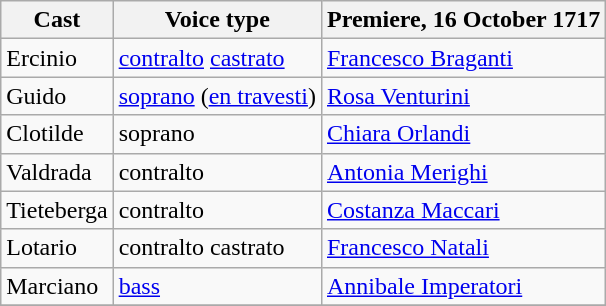<table class="wikitable">
<tr>
<th>Cast</th>
<th>Voice type</th>
<th>Premiere, 16 October 1717</th>
</tr>
<tr>
<td>Ercinio</td>
<td><a href='#'>contralto</a> <a href='#'>castrato</a></td>
<td><a href='#'>Francesco Braganti</a></td>
</tr>
<tr>
<td>Guido</td>
<td><a href='#'>soprano</a> (<a href='#'>en travesti</a>)</td>
<td><a href='#'>Rosa Venturini</a></td>
</tr>
<tr>
<td>Clotilde</td>
<td>soprano</td>
<td><a href='#'>Chiara Orlandi</a></td>
</tr>
<tr>
<td>Valdrada</td>
<td>contralto</td>
<td><a href='#'>Antonia Merighi</a></td>
</tr>
<tr>
<td>Tieteberga</td>
<td>contralto</td>
<td><a href='#'>Costanza Maccari</a></td>
</tr>
<tr>
<td>Lotario</td>
<td>contralto castrato</td>
<td><a href='#'>Francesco Natali</a></td>
</tr>
<tr>
<td>Marciano</td>
<td><a href='#'>bass</a></td>
<td><a href='#'>Annibale Imperatori</a></td>
</tr>
<tr>
</tr>
</table>
